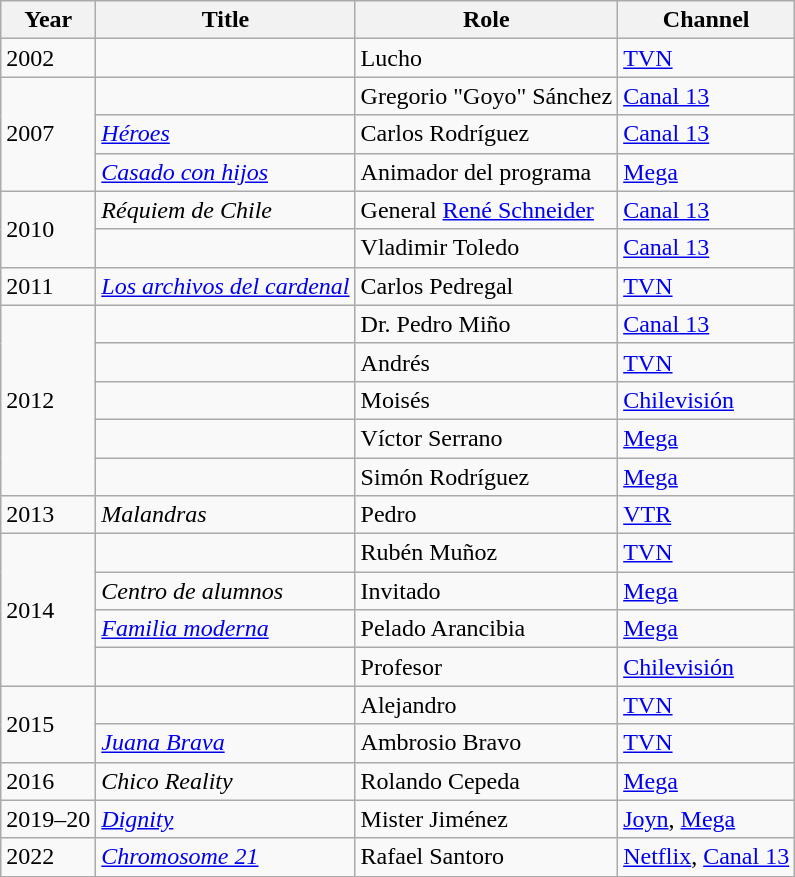<table class="wikitable">
<tr>
<th>Year</th>
<th>Title</th>
<th>Role</th>
<th>Channel</th>
</tr>
<tr>
<td>2002</td>
<td><em></em></td>
<td>Lucho</td>
<td><a href='#'>TVN</a></td>
</tr>
<tr>
<td rowspan="3">2007</td>
<td><em></em></td>
<td>Gregorio "Goyo" Sánchez</td>
<td><a href='#'>Canal 13</a></td>
</tr>
<tr>
<td><em><a href='#'>Héroes</a></em></td>
<td>Carlos Rodríguez</td>
<td><a href='#'>Canal 13</a></td>
</tr>
<tr>
<td><em><a href='#'>Casado con hijos</a></em></td>
<td>Animador del programa</td>
<td><a href='#'>Mega</a></td>
</tr>
<tr>
<td rowspan="2">2010</td>
<td><em>Réquiem de Chile</em></td>
<td>General <a href='#'>René Schneider</a></td>
<td><a href='#'>Canal 13</a></td>
</tr>
<tr>
<td><em></em></td>
<td>Vladimir Toledo</td>
<td><a href='#'>Canal 13</a></td>
</tr>
<tr>
<td>2011</td>
<td><em><a href='#'>Los archivos del cardenal</a></em></td>
<td>Carlos Pedregal</td>
<td><a href='#'>TVN</a></td>
</tr>
<tr>
<td rowspan="5">2012</td>
<td><em></em></td>
<td>Dr. Pedro Miño</td>
<td><a href='#'>Canal 13</a></td>
</tr>
<tr>
<td><em></em></td>
<td>Andrés</td>
<td><a href='#'>TVN</a></td>
</tr>
<tr>
<td><em></em></td>
<td>Moisés</td>
<td><a href='#'>Chilevisión</a></td>
</tr>
<tr>
<td><em></em></td>
<td>Víctor Serrano</td>
<td><a href='#'>Mega</a></td>
</tr>
<tr>
<td><em></em></td>
<td>Simón Rodríguez</td>
<td><a href='#'>Mega</a></td>
</tr>
<tr>
<td rowspan="1">2013</td>
<td><em>Malandras</em></td>
<td>Pedro</td>
<td><a href='#'>VTR</a></td>
</tr>
<tr>
<td rowspan="4">2014</td>
<td><em></em></td>
<td>Rubén Muñoz</td>
<td><a href='#'>TVN</a></td>
</tr>
<tr>
<td><em>Centro de alumnos</em></td>
<td>Invitado</td>
<td><a href='#'>Mega</a></td>
</tr>
<tr>
<td><em><a href='#'>Familia moderna</a></em></td>
<td>Pelado Arancibia</td>
<td><a href='#'>Mega</a></td>
</tr>
<tr>
<td><em></em></td>
<td>Profesor</td>
<td><a href='#'>Chilevisión</a></td>
</tr>
<tr>
<td rowspan="2">2015</td>
<td><em></em></td>
<td>Alejandro</td>
<td><a href='#'>TVN</a></td>
</tr>
<tr>
<td><em><a href='#'>Juana Brava</a></em></td>
<td>Ambrosio Bravo</td>
<td><a href='#'>TVN</a></td>
</tr>
<tr>
<td>2016</td>
<td><em>Chico Reality</em></td>
<td>Rolando Cepeda</td>
<td><a href='#'>Mega</a></td>
</tr>
<tr>
<td>2019–20</td>
<td><em><a href='#'>Dignity</a></em></td>
<td>Mister Jiménez</td>
<td><a href='#'>Joyn</a>, <a href='#'>Mega</a></td>
</tr>
<tr>
<td>2022</td>
<td><em><a href='#'>Chromosome 21</a></em></td>
<td>Rafael Santoro</td>
<td><a href='#'>Netflix</a>, <a href='#'>Canal 13</a></td>
</tr>
</table>
